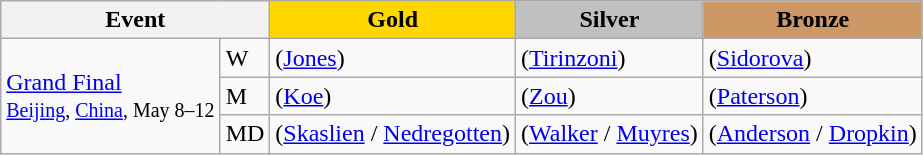<table class="wikitable">
<tr>
<th colspan="2">Event</th>
<th style="background:gold">Gold</th>
<th style="background:silver">Silver</th>
<th style="background:#cc9966">Bronze</th>
</tr>
<tr>
<td rowspan="3"><a href='#'>Grand Final</a> <br> <small><a href='#'>Beijing</a>, <a href='#'>China</a>, May 8–12</small></td>
<td>W</td>
<td> (<a href='#'>Jones</a>)</td>
<td> (<a href='#'>Tirinzoni</a>)</td>
<td> (<a href='#'>Sidorova</a>)</td>
</tr>
<tr>
<td>M</td>
<td> (<a href='#'>Koe</a>)</td>
<td> (<a href='#'>Zou</a>)</td>
<td> (<a href='#'>Paterson</a>)</td>
</tr>
<tr>
<td>MD</td>
<td> (<a href='#'>Skaslien</a> / <a href='#'>Nedregotten</a>)</td>
<td> (<a href='#'>Walker</a> / <a href='#'>Muyres</a>)</td>
<td> (<a href='#'>Anderson</a> / <a href='#'>Dropkin</a>)</td>
</tr>
</table>
